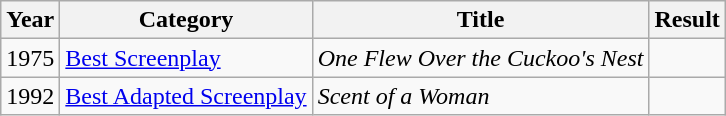<table class="wikitable">
<tr>
<th>Year</th>
<th>Category</th>
<th>Title</th>
<th>Result</th>
</tr>
<tr>
<td>1975</td>
<td><a href='#'>Best Screenplay</a></td>
<td><em>One Flew Over the Cuckoo's Nest</em></td>
<td></td>
</tr>
<tr>
<td>1992</td>
<td><a href='#'>Best Adapted Screenplay</a></td>
<td><em>Scent of a Woman</em></td>
<td></td>
</tr>
</table>
